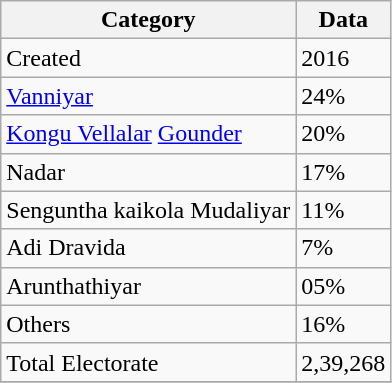<table class="wikitable" "width:300px">
<tr>
<th>Category</th>
<th>Data</th>
</tr>
<tr>
<td>Created</td>
<td>2016</td>
</tr>
<tr>
<td><a href='#'>Vanniyar</a></td>
<td>24%</td>
</tr>
<tr>
<td><a href='#'>Kongu Vellalar</a> <a href='#'>Gounder</a></td>
<td>20%</td>
</tr>
<tr>
<td>Nadar</td>
<td>17%</td>
</tr>
<tr>
<td>Senguntha kaikola Mudaliyar</td>
<td>11%</td>
</tr>
<tr>
<td>Adi Dravida</td>
<td>7%</td>
</tr>
<tr>
<td>Arunthathiyar</td>
<td>05%</td>
</tr>
<tr>
<td>Others</td>
<td>16%</td>
</tr>
<tr>
<td>Total Electorate</td>
<td>2,39,268</td>
</tr>
<tr>
</tr>
</table>
